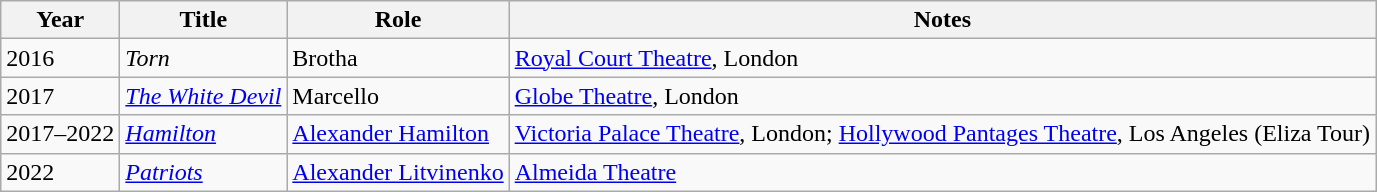<table class="wikitable">
<tr>
<th>Year</th>
<th>Title</th>
<th>Role</th>
<th>Notes</th>
</tr>
<tr>
<td>2016</td>
<td><em>Torn</em></td>
<td>Brotha</td>
<td><a href='#'>Royal Court Theatre</a>, London</td>
</tr>
<tr>
<td>2017</td>
<td><em><a href='#'>The White Devil</a></em></td>
<td>Marcello</td>
<td><a href='#'>Globe Theatre</a>, London</td>
</tr>
<tr>
<td>2017–2022</td>
<td><em><a href='#'>Hamilton</a></em></td>
<td><a href='#'>Alexander Hamilton</a></td>
<td><a href='#'>Victoria Palace Theatre</a>, London; <a href='#'>Hollywood Pantages Theatre</a>, Los Angeles (Eliza Tour)</td>
</tr>
<tr>
<td>2022</td>
<td><a href='#'><em>Patriots</em></a></td>
<td><a href='#'>Alexander Litvinenko</a></td>
<td><a href='#'>Almeida Theatre</a></td>
</tr>
</table>
